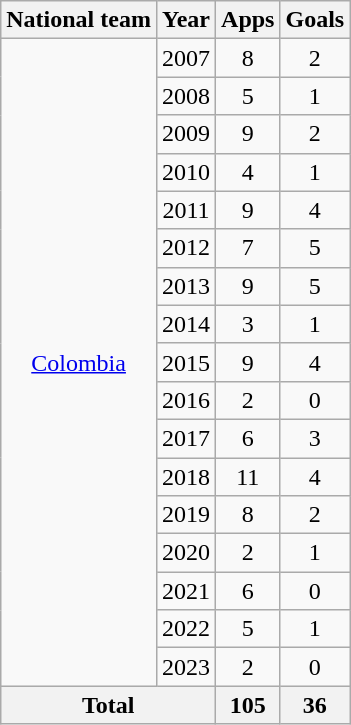<table class="wikitable" style="text-align:center">
<tr>
<th>National team</th>
<th>Year</th>
<th>Apps</th>
<th>Goals</th>
</tr>
<tr>
<td rowspan="17"><a href='#'>Colombia</a></td>
<td>2007</td>
<td>8</td>
<td>2</td>
</tr>
<tr>
<td>2008</td>
<td>5</td>
<td>1</td>
</tr>
<tr>
<td>2009</td>
<td>9</td>
<td>2</td>
</tr>
<tr>
<td>2010</td>
<td>4</td>
<td>1</td>
</tr>
<tr>
<td>2011</td>
<td>9</td>
<td>4</td>
</tr>
<tr>
<td>2012</td>
<td>7</td>
<td>5</td>
</tr>
<tr>
<td>2013</td>
<td>9</td>
<td>5</td>
</tr>
<tr>
<td>2014</td>
<td>3</td>
<td>1</td>
</tr>
<tr>
<td>2015</td>
<td>9</td>
<td>4</td>
</tr>
<tr>
<td>2016</td>
<td>2</td>
<td>0</td>
</tr>
<tr>
<td>2017</td>
<td>6</td>
<td>3</td>
</tr>
<tr>
<td>2018</td>
<td>11</td>
<td>4</td>
</tr>
<tr>
<td>2019</td>
<td>8</td>
<td>2</td>
</tr>
<tr>
<td>2020</td>
<td>2</td>
<td>1</td>
</tr>
<tr>
<td>2021</td>
<td>6</td>
<td>0</td>
</tr>
<tr>
<td>2022</td>
<td>5</td>
<td>1</td>
</tr>
<tr>
<td>2023</td>
<td>2</td>
<td>0</td>
</tr>
<tr>
<th colspan="2">Total</th>
<th>105</th>
<th>36</th>
</tr>
</table>
